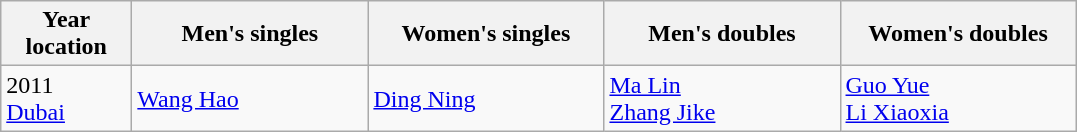<table class="wikitable">
<tr>
<th width="80">Year <br> location</th>
<th style="width:150px;">Men's singles</th>
<th style="width:150px;">Women's singles</th>
<th style="width:150px;">Men's doubles</th>
<th style="width:150px;">Women's doubles</th>
</tr>
<tr>
<td>2011<br> <a href='#'>Dubai</a></td>
<td> <a href='#'>Wang Hao</a></td>
<td> <a href='#'>Ding Ning</a></td>
<td> <a href='#'>Ma Lin</a><br>  <a href='#'>Zhang Jike</a></td>
<td> <a href='#'>Guo Yue</a><br>  <a href='#'>Li Xiaoxia</a></td>
</tr>
</table>
